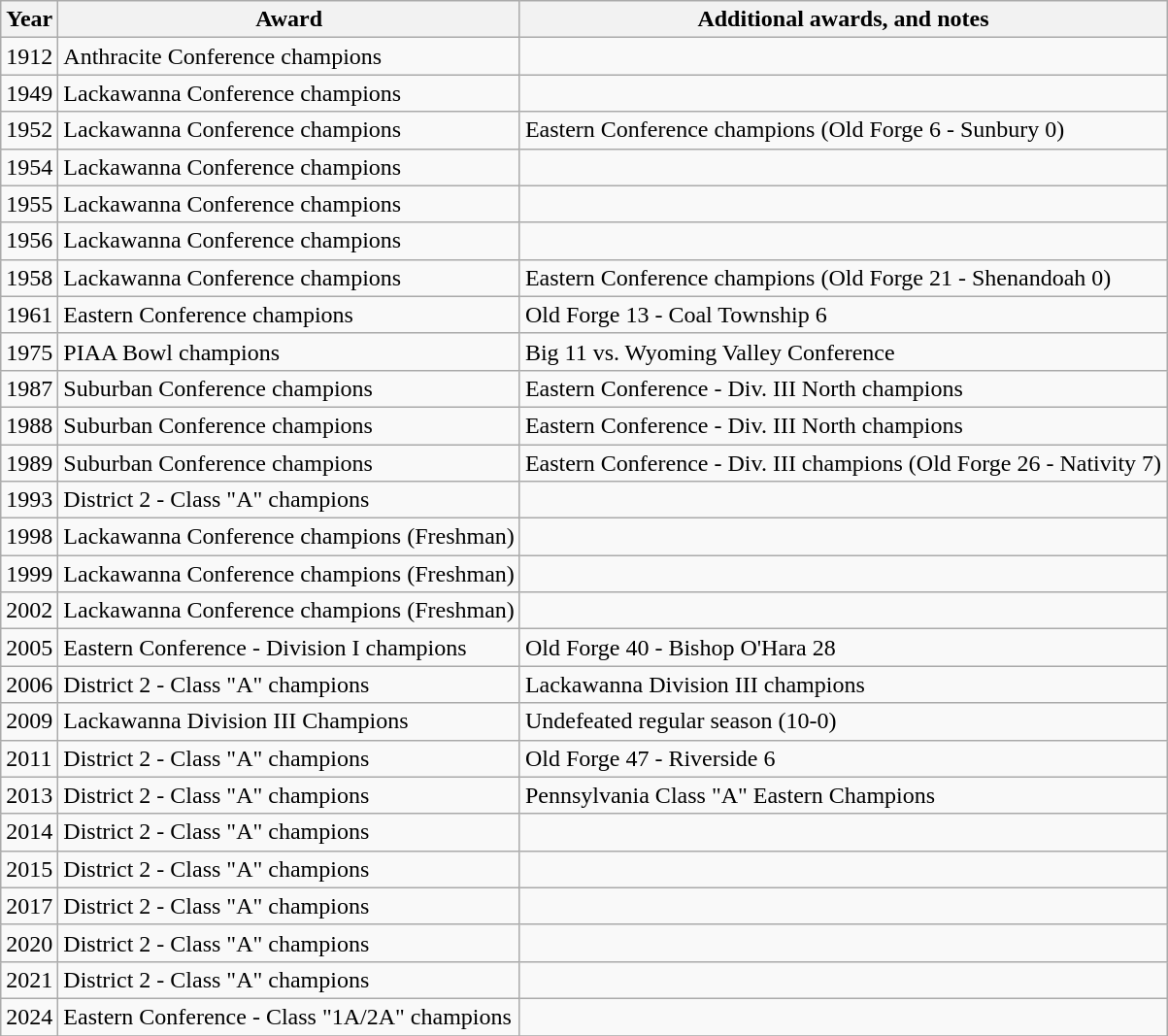<table class="wikitable">
<tr>
<th>Year</th>
<th>Award</th>
<th>Additional awards, and notes</th>
</tr>
<tr>
<td>1912</td>
<td>Anthracite Conference champions</td>
<td></td>
</tr>
<tr>
<td>1949</td>
<td>Lackawanna Conference champions</td>
<td></td>
</tr>
<tr>
<td>1952</td>
<td>Lackawanna Conference champions</td>
<td>Eastern Conference champions (Old Forge 6 - Sunbury 0)</td>
</tr>
<tr>
<td>1954</td>
<td>Lackawanna Conference champions</td>
<td></td>
</tr>
<tr>
<td>1955</td>
<td>Lackawanna Conference champions</td>
<td></td>
</tr>
<tr>
<td>1956</td>
<td>Lackawanna Conference champions</td>
<td></td>
</tr>
<tr>
<td>1958</td>
<td>Lackawanna Conference champions</td>
<td>Eastern Conference champions (Old Forge 21 - Shenandoah 0)</td>
</tr>
<tr>
<td>1961</td>
<td>Eastern Conference champions</td>
<td>Old Forge 13 - Coal Township 6</td>
</tr>
<tr>
<td>1975</td>
<td>PIAA Bowl champions</td>
<td>Big 11 vs. Wyoming Valley Conference</td>
</tr>
<tr>
<td>1987</td>
<td>Suburban Conference champions</td>
<td>Eastern Conference - Div. III North champions</td>
</tr>
<tr>
<td>1988</td>
<td>Suburban Conference champions</td>
<td>Eastern Conference - Div. III North champions</td>
</tr>
<tr>
<td>1989</td>
<td>Suburban Conference champions</td>
<td>Eastern Conference - Div. III champions (Old Forge 26 - Nativity 7)</td>
</tr>
<tr>
<td>1993</td>
<td>District 2 - Class "A" champions</td>
<td></td>
</tr>
<tr>
<td>1998</td>
<td>Lackawanna Conference champions (Freshman)</td>
<td></td>
</tr>
<tr>
<td>1999</td>
<td>Lackawanna Conference champions (Freshman)</td>
<td></td>
</tr>
<tr>
<td>2002</td>
<td>Lackawanna Conference champions (Freshman)</td>
<td></td>
</tr>
<tr>
<td>2005</td>
<td>Eastern Conference - Division I champions</td>
<td>Old Forge 40 - Bishop O'Hara 28</td>
</tr>
<tr>
<td>2006</td>
<td>District 2 - Class "A" champions</td>
<td>Lackawanna Division III champions</td>
</tr>
<tr>
<td>2009</td>
<td>Lackawanna Division III Champions</td>
<td>Undefeated regular season (10-0)</td>
</tr>
<tr>
<td>2011</td>
<td>District 2 - Class "A" champions</td>
<td>Old Forge 47 - Riverside 6</td>
</tr>
<tr>
<td>2013</td>
<td>District 2 - Class "A" champions</td>
<td>Pennsylvania Class "A" Eastern Champions</td>
</tr>
<tr>
<td>2014</td>
<td>District 2 - Class "A" champions</td>
<td></td>
</tr>
<tr>
<td>2015</td>
<td>District 2 - Class "A" champions</td>
<td></td>
</tr>
<tr>
<td>2017</td>
<td>District 2 - Class "A" champions</td>
<td></td>
</tr>
<tr>
<td>2020</td>
<td>District 2 - Class "A" champions</td>
<td></td>
</tr>
<tr>
<td>2021</td>
<td>District 2 - Class "A" champions</td>
<td></td>
</tr>
<tr>
<td>2024</td>
<td>Eastern Conference - Class "1A/2A" champions</td>
<td></td>
</tr>
<tr>
</tr>
</table>
